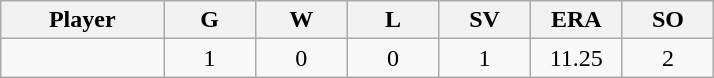<table class="wikitable sortable">
<tr>
<th bgcolor="#DDDDFF" width="16%">Player</th>
<th bgcolor="#DDDDFF" width="9%">G</th>
<th bgcolor="#DDDDFF" width="9%">W</th>
<th bgcolor="#DDDDFF" width="9%">L</th>
<th bgcolor="#DDDDFF" width="9%">SV</th>
<th bgcolor="#DDDDFF" width="9%">ERA</th>
<th bgcolor="#DDDDFF" width="9%">SO</th>
</tr>
<tr align="center">
<td></td>
<td>1</td>
<td>0</td>
<td>0</td>
<td>1</td>
<td>11.25</td>
<td>2</td>
</tr>
</table>
